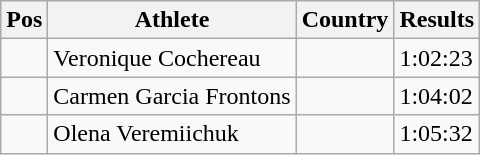<table class="wikitable">
<tr>
<th>Pos</th>
<th>Athlete</th>
<th>Country</th>
<th>Results</th>
</tr>
<tr>
<td align="center"></td>
<td>Veronique Cochereau</td>
<td></td>
<td>1:02:23</td>
</tr>
<tr>
<td align="center"></td>
<td>Carmen Garcia Frontons</td>
<td></td>
<td>1:04:02</td>
</tr>
<tr>
<td align="center"></td>
<td>Olena Veremiichuk</td>
<td></td>
<td>1:05:32</td>
</tr>
</table>
